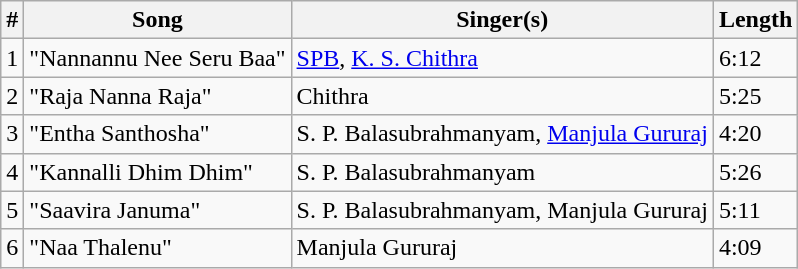<table class="wikitable">
<tr>
<th>#</th>
<th>Song</th>
<th>Singer(s)</th>
<th>Length</th>
</tr>
<tr>
<td>1</td>
<td>"Nannannu Nee Seru Baa"</td>
<td><a href='#'>SPB</a>, <a href='#'>K. S. Chithra</a></td>
<td>6:12</td>
</tr>
<tr>
<td>2</td>
<td>"Raja Nanna Raja"</td>
<td>Chithra</td>
<td>5:25</td>
</tr>
<tr>
<td>3</td>
<td>"Entha Santhosha"</td>
<td>S. P. Balasubrahmanyam, <a href='#'>Manjula Gururaj</a></td>
<td>4:20</td>
</tr>
<tr>
<td>4</td>
<td>"Kannalli Dhim Dhim"</td>
<td>S. P. Balasubrahmanyam</td>
<td>5:26</td>
</tr>
<tr>
<td>5</td>
<td>"Saavira Januma"</td>
<td>S. P. Balasubrahmanyam, Manjula Gururaj</td>
<td>5:11</td>
</tr>
<tr>
<td>6</td>
<td>"Naa Thalenu"</td>
<td>Manjula Gururaj</td>
<td>4:09</td>
</tr>
</table>
